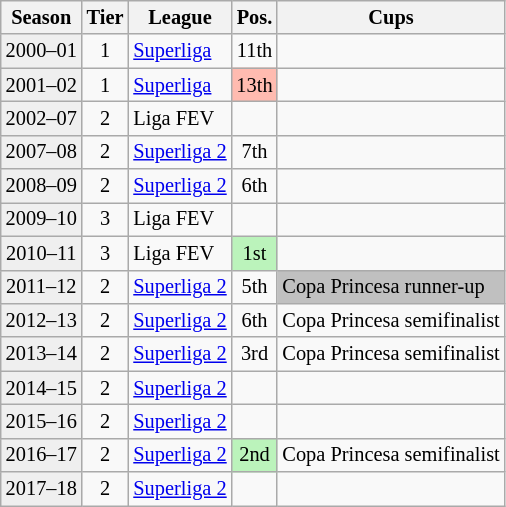<table class="wikitable" style="font-size:85%">
<tr>
<th>Season</th>
<th>Tier</th>
<th>League</th>
<th>Pos.</th>
<th>Cups</th>
</tr>
<tr>
<td style="background:#efefef" align="center">2000–01</td>
<td align="center">1</td>
<td><a href='#'>Superliga</a></td>
<td align="center">11th</td>
<td></td>
</tr>
<tr>
<td style="background:#efefef" align="center">2001–02</td>
<td align="center">1</td>
<td><a href='#'>Superliga</a></td>
<td bgcolor=#FFBBB align="center">13th</td>
</tr>
<tr>
<td style="background:#efefef" align="center">2002–07</td>
<td align="center">2</td>
<td>Liga FEV</td>
<td align="center"></td>
<td></td>
</tr>
<tr>
<td style="background:#efefef" align="center">2007–08</td>
<td align="center">2</td>
<td><a href='#'>Superliga 2</a></td>
<td align="center">7th</td>
<td></td>
</tr>
<tr>
<td style="background:#efefef" align="center">2008–09</td>
<td align="center">2</td>
<td><a href='#'>Superliga 2</a></td>
<td align="center">6th</td>
<td></td>
</tr>
<tr>
<td style="background:#efefef" align="center">2009–10</td>
<td align="center">3</td>
<td>Liga FEV</td>
<td align="center"></td>
<td></td>
</tr>
<tr>
<td style="background:#efefef" align="center">2010–11</td>
<td align="center">3</td>
<td>Liga FEV</td>
<td style="background:#BBF3BB" align="center">1st</td>
</tr>
<tr>
<td style="background:#efefef" align="center">2011–12</td>
<td align="center">2</td>
<td><a href='#'>Superliga 2</a></td>
<td align="center">5th</td>
<td bgcolor=silver>Copa Princesa runner-up</td>
</tr>
<tr>
<td style="background:#efefef" align="center">2012–13</td>
<td align="center">2</td>
<td><a href='#'>Superliga 2</a></td>
<td align="center">6th</td>
<td>Copa Princesa semifinalist</td>
</tr>
<tr>
<td style="background:#efefef" align="center">2013–14</td>
<td align="center">2</td>
<td><a href='#'>Superliga 2</a></td>
<td align="center">3rd</td>
<td>Copa Princesa semifinalist</td>
</tr>
<tr>
<td style="background:#efefef" align="center">2014–15</td>
<td align="center">2</td>
<td><a href='#'>Superliga 2</a></td>
<td align="center"></td>
<td></td>
</tr>
<tr>
<td style="background:#efefef" align="center">2015–16</td>
<td align="center">2</td>
<td><a href='#'>Superliga 2</a></td>
<td align="center"></td>
<td></td>
</tr>
<tr>
<td style="background:#efefef" align="center">2016–17</td>
<td align="center">2</td>
<td><a href='#'>Superliga 2</a></td>
<td bgcolor=#BBF3BB align="center">2nd</td>
<td>Copa Princesa semifinalist</td>
</tr>
<tr>
<td style="background:#efefef" align="center">2017–18</td>
<td align="center">2</td>
<td><a href='#'>Superliga 2</a></td>
<td align="center"></td>
<td></td>
</tr>
</table>
